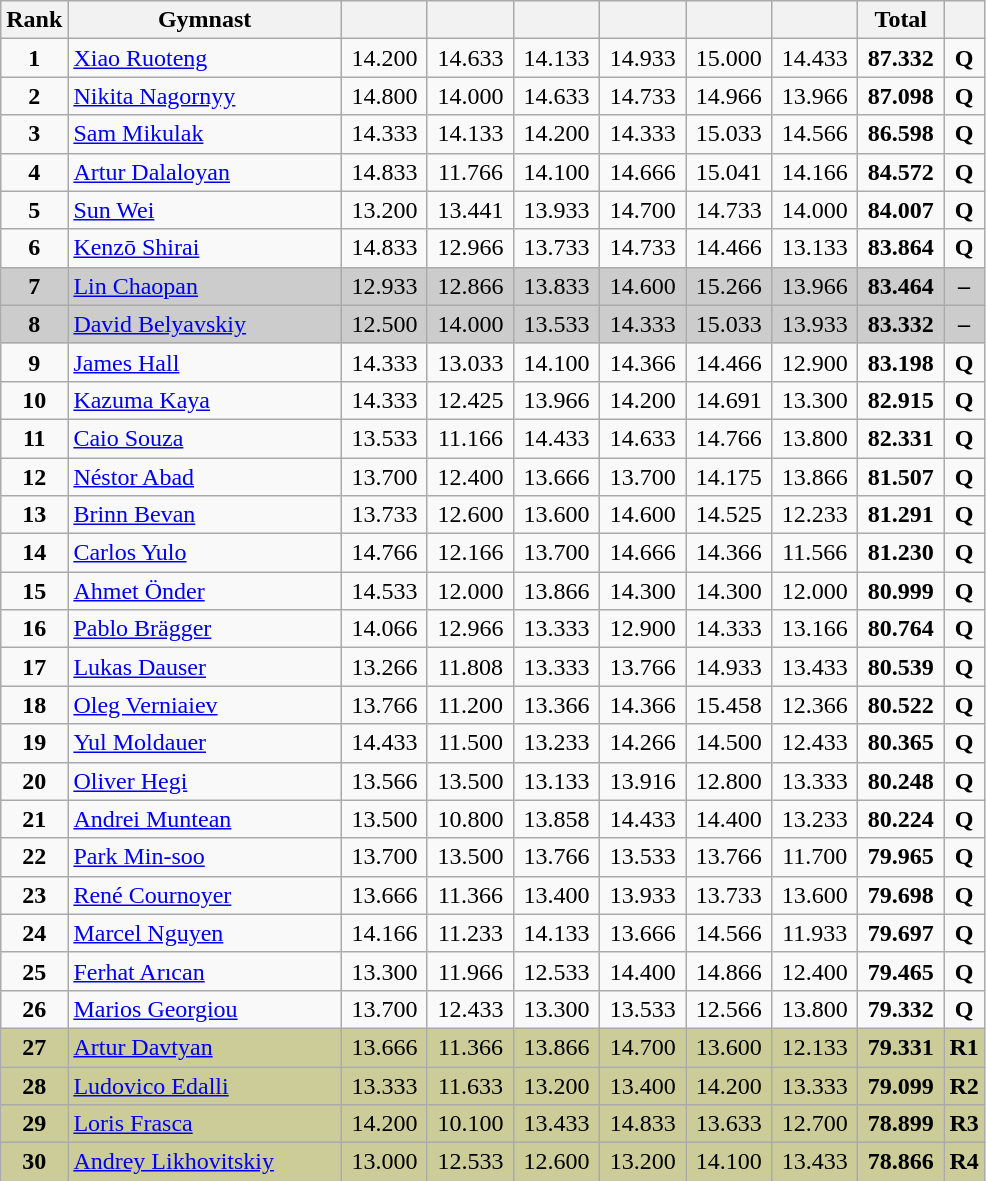<table class="wikitable sortable" style="text-align:center; font-size:100%">
<tr>
<th scope="col" style="width:15px;">Rank</th>
<th scope="col" style="width:175px;">Gymnast</th>
<th scope="col" style="width:50px;"></th>
<th scope="col" style="width:50px;"></th>
<th scope="col" style="width:50px;"></th>
<th scope="col" style="width:50px;"></th>
<th scope="col" style="width:50px;"></th>
<th scope="col" style="width:50px;"></th>
<th scope="col" style="width:50px;">Total</th>
<th scope="col" style="width:15px;"></th>
</tr>
<tr>
<td scope="row" style="text-align:center;"><strong>1</strong></td>
<td style="text-align:left;"> <a href='#'>Xiao Ruoteng</a></td>
<td>14.200</td>
<td>14.633</td>
<td>14.133</td>
<td>14.933</td>
<td>15.000</td>
<td>14.433</td>
<td><strong>87.332</strong></td>
<td><strong>Q</strong></td>
</tr>
<tr>
<td scope="row" style="text-align:center;"><strong>2</strong></td>
<td style="text-align:left;"> <a href='#'>Nikita Nagornyy</a></td>
<td>14.800</td>
<td>14.000</td>
<td>14.633</td>
<td>14.733</td>
<td>14.966</td>
<td>13.966</td>
<td><strong>87.098</strong></td>
<td><strong>Q</strong></td>
</tr>
<tr>
<td scope="row" style="text-align:center;"><strong>3</strong></td>
<td style="text-align:left;"> <a href='#'>Sam Mikulak</a></td>
<td>14.333</td>
<td>14.133</td>
<td>14.200</td>
<td>14.333</td>
<td>15.033</td>
<td>14.566</td>
<td><strong>86.598</strong></td>
<td><strong>Q</strong></td>
</tr>
<tr>
<td scope="row" style="text-align:center;"><strong>4</strong></td>
<td style="text-align:left;"> <a href='#'>Artur Dalaloyan</a></td>
<td>14.833</td>
<td>11.766</td>
<td>14.100</td>
<td>14.666</td>
<td>15.041</td>
<td>14.166</td>
<td><strong>84.572</strong></td>
<td><strong>Q</strong></td>
</tr>
<tr>
<td scope="row" style="text-align:center;"><strong>5</strong></td>
<td style="text-align:left;"> <a href='#'>Sun Wei</a></td>
<td>13.200</td>
<td>13.441</td>
<td>13.933</td>
<td>14.700</td>
<td>14.733</td>
<td>14.000</td>
<td><strong>84.007</strong></td>
<td><strong>Q</strong></td>
</tr>
<tr>
<td scope="row" style="text-align:center;"><strong>6</strong></td>
<td style="text-align:left;"> <a href='#'>Kenzō Shirai</a></td>
<td>14.833</td>
<td>12.966</td>
<td>13.733</td>
<td>14.733</td>
<td>14.466</td>
<td>13.133</td>
<td><strong>83.864</strong></td>
<td><strong>Q</strong></td>
</tr>
<tr style="background:#cccccc;">
<td scope="row" style="text-align:center;"><strong>7</strong></td>
<td style="text-align:left;"> <a href='#'>Lin Chaopan</a></td>
<td>12.933</td>
<td>12.866</td>
<td>13.833</td>
<td>14.600</td>
<td>15.266</td>
<td>13.966</td>
<td><strong>83.464</strong></td>
<td><strong>–</strong></td>
</tr>
<tr style="background:#cccccc;">
<td scope="row" style="text-align:center;"><strong>8</strong></td>
<td style="text-align:left;"> <a href='#'>David Belyavskiy</a></td>
<td>12.500</td>
<td>14.000</td>
<td>13.533</td>
<td>14.333</td>
<td>15.033</td>
<td>13.933</td>
<td><strong>83.332</strong></td>
<td><strong>–</strong></td>
</tr>
<tr>
<td scope="row" style="text-align:center;"><strong>9</strong></td>
<td style="text-align:left;"> <a href='#'>James Hall</a></td>
<td>14.333</td>
<td>13.033</td>
<td>14.100</td>
<td>14.366</td>
<td>14.466</td>
<td>12.900</td>
<td><strong>83.198</strong></td>
<td><strong>Q</strong></td>
</tr>
<tr>
<td scope="row" style="text-align:center;"><strong>10</strong></td>
<td style="text-align:left;"> <a href='#'>Kazuma Kaya</a></td>
<td>14.333</td>
<td>12.425</td>
<td>13.966</td>
<td>14.200</td>
<td>14.691</td>
<td>13.300</td>
<td><strong>82.915</strong></td>
<td><strong>Q</strong></td>
</tr>
<tr>
<td scope="row" style="text-align:center;"><strong>11</strong></td>
<td style="text-align:left;"> <a href='#'>Caio Souza</a></td>
<td>13.533</td>
<td>11.166</td>
<td>14.433</td>
<td>14.633</td>
<td>14.766</td>
<td>13.800</td>
<td><strong>82.331</strong></td>
<td><strong>Q</strong></td>
</tr>
<tr>
<td scope="row" style="text-align:center;"><strong>12</strong></td>
<td style="text-align:left;"> <a href='#'>Néstor Abad</a></td>
<td>13.700</td>
<td>12.400</td>
<td>13.666</td>
<td>13.700</td>
<td>14.175</td>
<td>13.866</td>
<td><strong>81.507</strong></td>
<td><strong>Q</strong></td>
</tr>
<tr>
<td scope="row" style="text-align:center;"><strong>13</strong></td>
<td style="text-align:left;"> <a href='#'>Brinn Bevan</a></td>
<td>13.733</td>
<td>12.600</td>
<td>13.600</td>
<td>14.600</td>
<td>14.525</td>
<td>12.233</td>
<td><strong>81.291</strong></td>
<td><strong>Q</strong></td>
</tr>
<tr>
<td scope="row" style="text-align:center;"><strong>14</strong></td>
<td style="text-align:left;"> <a href='#'>Carlos Yulo</a></td>
<td>14.766</td>
<td>12.166</td>
<td>13.700</td>
<td>14.666</td>
<td>14.366</td>
<td>11.566</td>
<td><strong>81.230</strong></td>
<td><strong>Q</strong></td>
</tr>
<tr>
<td scope="row" style="text-align:center;"><strong>15</strong></td>
<td style="text-align:left;"> <a href='#'>Ahmet Önder</a></td>
<td>14.533</td>
<td>12.000</td>
<td>13.866</td>
<td>14.300</td>
<td>14.300</td>
<td>12.000</td>
<td><strong>80.999</strong></td>
<td><strong>Q</strong></td>
</tr>
<tr>
<td scope="row" style="text-align:center;"><strong>16</strong></td>
<td style="text-align:left;"> <a href='#'>Pablo Brägger</a></td>
<td>14.066</td>
<td>12.966</td>
<td>13.333</td>
<td>12.900</td>
<td>14.333</td>
<td>13.166</td>
<td><strong>80.764</strong></td>
<td><strong>Q</strong></td>
</tr>
<tr>
<td scope="row" style="text-align:center;"><strong>17</strong></td>
<td style="text-align:left;"> <a href='#'>Lukas Dauser</a></td>
<td>13.266</td>
<td>11.808</td>
<td>13.333</td>
<td>13.766</td>
<td>14.933</td>
<td>13.433</td>
<td><strong>80.539</strong></td>
<td><strong>Q</strong></td>
</tr>
<tr>
<td scope="row" style="text-align:center;"><strong>18</strong></td>
<td style="text-align:left;"> <a href='#'>Oleg Verniaiev</a></td>
<td>13.766</td>
<td>11.200</td>
<td>13.366</td>
<td>14.366</td>
<td>15.458</td>
<td>12.366</td>
<td><strong>80.522</strong></td>
<td><strong>Q</strong></td>
</tr>
<tr>
<td scope="row" style="text-align:center;"><strong>19</strong></td>
<td style="text-align:left;"> <a href='#'>Yul Moldauer</a></td>
<td>14.433</td>
<td>11.500</td>
<td>13.233</td>
<td>14.266</td>
<td>14.500</td>
<td>12.433</td>
<td><strong>80.365</strong></td>
<td><strong>Q</strong></td>
</tr>
<tr>
<td scope="row" style="text-align:center;"><strong>20</strong></td>
<td style="text-align:left;"> <a href='#'>Oliver Hegi</a></td>
<td>13.566</td>
<td>13.500</td>
<td>13.133</td>
<td>13.916</td>
<td>12.800</td>
<td>13.333</td>
<td><strong>80.248</strong></td>
<td><strong>Q</strong></td>
</tr>
<tr>
<td scope="row" style="text-align:center;"><strong>21</strong></td>
<td style="text-align:left;"> <a href='#'>Andrei Muntean</a></td>
<td>13.500</td>
<td>10.800</td>
<td>13.858</td>
<td>14.433</td>
<td>14.400</td>
<td>13.233</td>
<td><strong>80.224</strong></td>
<td><strong>Q</strong></td>
</tr>
<tr>
<td scope="row" style="text-align:center;"><strong>22</strong></td>
<td style="text-align:left;"> <a href='#'>Park Min-soo</a></td>
<td>13.700</td>
<td>13.500</td>
<td>13.766</td>
<td>13.533</td>
<td>13.766</td>
<td>11.700</td>
<td><strong>79.965</strong></td>
<td><strong>Q</strong></td>
</tr>
<tr>
<td scope="row" style="text-align:center;"><strong>23</strong></td>
<td style="text-align:left;"> <a href='#'>René Cournoyer</a></td>
<td>13.666</td>
<td>11.366</td>
<td>13.400</td>
<td>13.933</td>
<td>13.733</td>
<td>13.600</td>
<td><strong>79.698</strong></td>
<td><strong>Q</strong></td>
</tr>
<tr>
<td scope="row" style="text-align:center;"><strong>24</strong></td>
<td style="text-align:left;"> <a href='#'>Marcel Nguyen</a></td>
<td>14.166</td>
<td>11.233</td>
<td>14.133</td>
<td>13.666</td>
<td>14.566</td>
<td>11.933</td>
<td><strong>79.697</strong></td>
<td><strong>Q</strong></td>
</tr>
<tr>
<td scope="row" style="text-align:center;"><strong>25</strong></td>
<td style="text-align:left;"> <a href='#'>Ferhat Arıcan</a></td>
<td>13.300</td>
<td>11.966</td>
<td>12.533</td>
<td>14.400</td>
<td>14.866</td>
<td>12.400</td>
<td><strong>79.465</strong></td>
<td><strong>Q</strong></td>
</tr>
<tr>
<td scope="row" style="text-align:center;"><strong>26</strong></td>
<td style="text-align:left;"> <a href='#'>Marios Georgiou</a></td>
<td>13.700</td>
<td>12.433</td>
<td>13.300</td>
<td>13.533</td>
<td>12.566</td>
<td>13.800</td>
<td><strong>79.332</strong></td>
<td><strong>Q</strong></td>
</tr>
<tr style="background:#cccc99;">
<td scope="row" style="text-align:center;"><strong>27</strong></td>
<td style="text-align:left;"> <a href='#'>Artur Davtyan</a></td>
<td>13.666</td>
<td>11.366</td>
<td>13.866</td>
<td>14.700</td>
<td>13.600</td>
<td>12.133</td>
<td><strong>79.331</strong></td>
<td><strong>R1</strong></td>
</tr>
<tr style="background:#cccc99;">
<td scope="row" style="text-align:center;"><strong>28</strong></td>
<td style="text-align:left;"> <a href='#'>Ludovico Edalli</a></td>
<td>13.333</td>
<td>11.633</td>
<td>13.200</td>
<td>13.400</td>
<td>14.200</td>
<td>13.333</td>
<td><strong>79.099</strong></td>
<td><strong>R2</strong></td>
</tr>
<tr style="background:#cccc99;">
<td scope="row" style="text-align:center;"><strong>29</strong></td>
<td style="text-align:left;"> <a href='#'>Loris Frasca</a></td>
<td>14.200</td>
<td>10.100</td>
<td>13.433</td>
<td>14.833</td>
<td>13.633</td>
<td>12.700</td>
<td><strong>78.899</strong></td>
<td><strong>R3</strong></td>
</tr>
<tr style="background:#cccc99;">
<td scope="row" style="text-align:center;"><strong>30</strong></td>
<td style="text-align:left;"> <a href='#'>Andrey Likhovitskiy</a></td>
<td>13.000</td>
<td>12.533</td>
<td>12.600</td>
<td>13.200</td>
<td>14.100</td>
<td>13.433</td>
<td><strong>78.866</strong></td>
<td><strong>R4</strong></td>
</tr>
</table>
